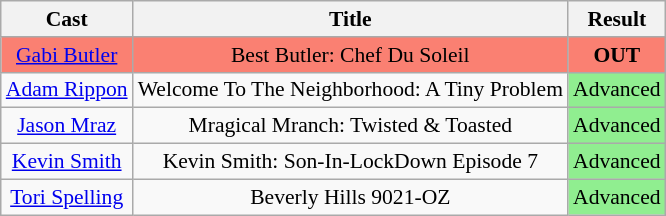<table class="wikitable" style="font-size:90%;">
<tr>
<th>Cast</th>
<th>Title</th>
<th>Result</th>
</tr>
<tr align="center" style="background:salmon;">
<td><a href='#'>Gabi Butler</a></td>
<td>Best Butler: Chef Du Soleil</td>
<td><strong>OUT</strong></td>
</tr>
<tr align="center">
<td><a href='#'>Adam Rippon</a></td>
<td>Welcome To The Neighborhood: A Tiny Problem</td>
<td style="background:lightgreen;">Advanced</td>
</tr>
<tr align="center">
<td><a href='#'>Jason Mraz</a></td>
<td>Mragical Mranch: Twisted & Toasted</td>
<td style="background:lightgreen;">Advanced</td>
</tr>
<tr align="center">
<td><a href='#'>Kevin Smith</a></td>
<td>Kevin Smith: Son-In-LockDown Episode 7</td>
<td style="background:lightgreen;">Advanced</td>
</tr>
<tr align="center">
<td><a href='#'>Tori Spelling</a></td>
<td>Beverly Hills 9021-OZ</td>
<td style="background:lightgreen;">Advanced</td>
</tr>
</table>
